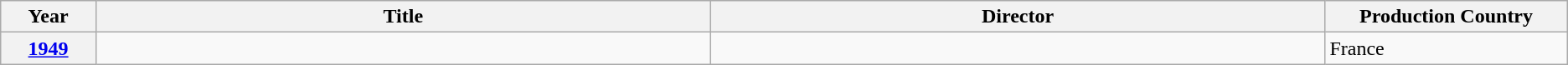<table class="wikitable">
<tr>
<th scope="col" style="width:1%;">Year</th>
<th scope="col" style="width:10%;">Title</th>
<th scope="col" style="width:10%;">Director</th>
<th scope="col" style="width:3%;">Production Country</th>
</tr>
<tr>
<th style="text-align:center;"><a href='#'>1949</a></th>
<td></td>
<td></td>
<td>France</td>
</tr>
</table>
